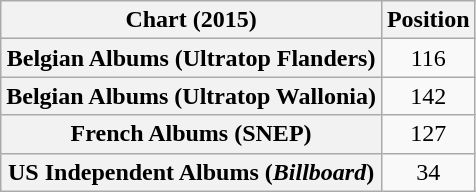<table class="wikitable sortable plainrowheaders" style="text-align:center">
<tr>
<th scope="col">Chart (2015)</th>
<th scope="col">Position</th>
</tr>
<tr>
<th scope="row">Belgian Albums (Ultratop Flanders)</th>
<td>116</td>
</tr>
<tr>
<th scope="row">Belgian Albums (Ultratop Wallonia)</th>
<td>142</td>
</tr>
<tr>
<th scope="row">French Albums (SNEP)</th>
<td>127</td>
</tr>
<tr>
<th scope="row">US Independent Albums (<em>Billboard</em>)</th>
<td>34</td>
</tr>
</table>
